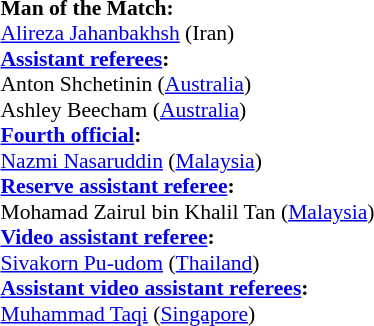<table style="width:100%; font-size:90%;">
<tr>
<td><br><strong>Man of the Match:</strong>
<br><a href='#'>Alireza Jahanbakhsh</a> (Iran)<br><strong><a href='#'>Assistant referees</a>:</strong>
<br>Anton Shchetinin (<a href='#'>Australia</a>)
<br>Ashley Beecham (<a href='#'>Australia</a>)
<br><strong><a href='#'>Fourth official</a>:</strong>
<br><a href='#'>Nazmi Nasaruddin</a> (<a href='#'>Malaysia</a>)
<br><strong><a href='#'>Reserve assistant referee</a>:</strong>
<br>Mohamad Zairul bin Khalil Tan (<a href='#'>Malaysia</a>)
<br><strong><a href='#'>Video assistant referee</a>:</strong>
<br><a href='#'>Sivakorn Pu-udom</a> (<a href='#'>Thailand</a>)
<br><strong><a href='#'>Assistant video assistant referees</a>:</strong>
<br><a href='#'>Muhammad Taqi</a> (<a href='#'>Singapore</a>)</td>
</tr>
</table>
